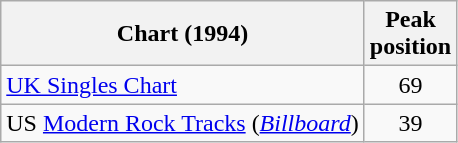<table class="wikitable sortable">
<tr>
<th>Chart (1994)</th>
<th>Peak<br>position</th>
</tr>
<tr>
<td><a href='#'>UK Singles Chart</a></td>
<td align=center>69</td>
</tr>
<tr>
<td>US <a href='#'>Modern Rock Tracks</a> (<em><a href='#'>Billboard</a></em>)</td>
<td align=center>39</td>
</tr>
</table>
